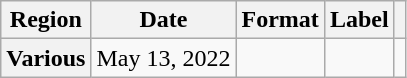<table class="wikitable plainrowheaders">
<tr>
<th scope="col">Region</th>
<th scope="col">Date</th>
<th scope="col">Format</th>
<th scope="col">Label</th>
<th scope="col"></th>
</tr>
<tr>
<th scope="row">Various</th>
<td>May 13, 2022</td>
<td></td>
<td></td>
<td style="text-align:center;"></td>
</tr>
</table>
